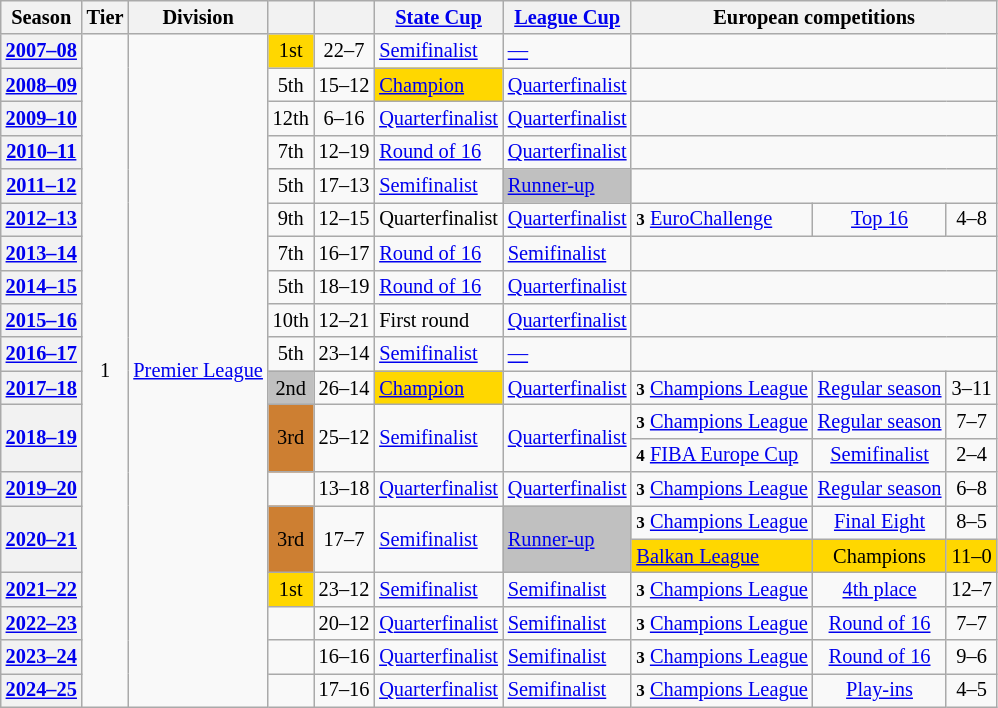<table class="wikitable" style="font-size:85%; text-align:center">
<tr>
<th>Season</th>
<th>Tier</th>
<th>Division</th>
<th></th>
<th></th>
<th><a href='#'>State Cup</a></th>
<th><a href='#'>League Cup</a></th>
<th colspan=3>European competitions</th>
</tr>
<tr>
<th><a href='#'>2007–08</a></th>
<td rowspan=20>1</td>
<td rowspan=20 align=left><a href='#'>Premier League</a></td>
<td bgcolor=gold>1st</td>
<td>22–7</td>
<td align=left><a href='#'>Semifinalist</a></td>
<td align=left><a href='#'>—</a></td>
<td colspan=3 align=left></td>
</tr>
<tr>
<th><a href='#'>2008–09</a></th>
<td>5th</td>
<td>15–12</td>
<td align=left bgcolor=gold><a href='#'>Champion</a></td>
<td align=left><a href='#'>Quarterfinalist</a></td>
<td colspan=3 align=left></td>
</tr>
<tr>
<th><a href='#'>2009–10</a></th>
<td>12th</td>
<td>6–16</td>
<td align=left><a href='#'>Quarterfinalist</a></td>
<td align=left><a href='#'>Quarterfinalist</a></td>
<td colspan=3></td>
</tr>
<tr>
<th><a href='#'>2010–11</a></th>
<td>7th</td>
<td>12–19</td>
<td align=left><a href='#'>Round of 16</a></td>
<td align=left><a href='#'>Quarterfinalist</a></td>
<td colspan=3></td>
</tr>
<tr>
<th><a href='#'>2011–12</a></th>
<td>5th</td>
<td>17–13</td>
<td align=left><a href='#'>Semifinalist</a></td>
<td align=left bgcolor=silver><a href='#'>Runner-up</a></td>
<td colspan=3></td>
</tr>
<tr>
<th><a href='#'>2012–13</a></th>
<td>9th</td>
<td>12–15</td>
<td align=left>Quarterfinalist</td>
<td align=left><a href='#'>Quarterfinalist</a></td>
<td align=left><small><strong>3</strong></small> <a href='#'>EuroChallenge</a></td>
<td><a href='#'>Top 16</a></td>
<td>4–8</td>
</tr>
<tr>
<th><a href='#'>2013–14</a></th>
<td>7th</td>
<td>16–17</td>
<td align=left><a href='#'>Round of 16</a></td>
<td align=left><a href='#'>Semifinalist</a></td>
<td colspan=3></td>
</tr>
<tr>
<th><a href='#'>2014–15</a></th>
<td>5th</td>
<td>18–19</td>
<td align=left><a href='#'>Round of 16</a></td>
<td align=left><a href='#'>Quarterfinalist</a></td>
<td colspan=3></td>
</tr>
<tr>
<th><a href='#'>2015–16</a></th>
<td>10th</td>
<td>12–21</td>
<td align=left>First round</td>
<td align=left><a href='#'>Quarterfinalist</a></td>
<td colspan=3></td>
</tr>
<tr>
<th><a href='#'>2016–17</a></th>
<td>5th</td>
<td>23–14</td>
<td align=left><a href='#'>Semifinalist</a></td>
<td align=left><a href='#'>—</a></td>
<td colspan=3></td>
</tr>
<tr>
<th><a href='#'>2017–18</a></th>
<td bgcolor=silver>2nd</td>
<td>26–14</td>
<td align=left bgcolor=gold><a href='#'>Champion</a></td>
<td align=left><a href='#'>Quarterfinalist</a></td>
<td><small><strong>3</strong></small> <a href='#'>Champions League</a></td>
<td><a href='#'>Regular season</a></td>
<td>3–11</td>
</tr>
<tr>
<th rowspan=2><a href='#'>2018–19</a></th>
<td rowspan=2 style="background:#cd7f32;">3rd</td>
<td rowspan=2>25–12</td>
<td rowspan=2 align=left><a href='#'>Semifinalist</a></td>
<td rowspan=2 align=left><a href='#'>Quarterfinalist</a></td>
<td><small><strong>3</strong></small> <a href='#'>Champions League</a></td>
<td><a href='#'>Regular season</a></td>
<td>7–7</td>
</tr>
<tr>
<td align=left><small><strong>4</strong></small> <a href='#'>FIBA Europe Cup</a></td>
<td><a href='#'>Semifinalist</a></td>
<td>2–4</td>
</tr>
<tr>
<th><a href='#'>2019–20</a></th>
<td></td>
<td>13–18</td>
<td align=left><a href='#'>Quarterfinalist</a></td>
<td align=left><a href='#'>Quarterfinalist</a></td>
<td><small><strong>3</strong></small> <a href='#'>Champions League</a></td>
<td><a href='#'>Regular season</a></td>
<td>6–8</td>
</tr>
<tr>
<th rowspan=2><a href='#'>2020–21</a></th>
<td rowspan=2 style="background:#cd7f32;">3rd</td>
<td rowspan=2>17–7</td>
<td rowspan=2 align=left><a href='#'>Semifinalist</a></td>
<td rowspan=2 align=left bgcolor=silver><a href='#'>Runner-up</a></td>
<td><small><strong>3</strong></small> <a href='#'>Champions League</a></td>
<td><a href='#'>Final Eight</a></td>
<td>8–5</td>
</tr>
<tr>
<td align=left bgcolor=gold><small><strong></strong></small> <a href='#'>Balkan League</a></td>
<td bgcolor=gold>Champions</td>
<td bgcolor=gold>11–0</td>
</tr>
<tr>
<th><a href='#'>2021–22</a></th>
<td bgcolor=gold>1st</td>
<td>23–12</td>
<td align=left><a href='#'>Semifinalist</a></td>
<td align=left><a href='#'>Semifinalist</a></td>
<td><small><strong>3</strong></small> <a href='#'>Champions League</a></td>
<td><a href='#'>4th place</a></td>
<td>12–7</td>
</tr>
<tr>
<th><a href='#'>2022–23</a></th>
<td></td>
<td>20–12</td>
<td align=left><a href='#'>Quarterfinalist</a></td>
<td align=left><a href='#'>Semifinalist</a></td>
<td><small><strong>3</strong></small> <a href='#'>Champions League</a></td>
<td><a href='#'>Round of 16</a></td>
<td>7–7</td>
</tr>
<tr>
<th><a href='#'>2023–24</a></th>
<td></td>
<td>16–16</td>
<td align=left><a href='#'>Quarterfinalist</a></td>
<td align=left><a href='#'>Semifinalist</a></td>
<td><small><strong>3</strong></small> <a href='#'>Champions League</a></td>
<td><a href='#'>Round of 16</a></td>
<td>9–6</td>
</tr>
<tr>
<th><a href='#'>2024–25</a></th>
<td></td>
<td>17–16</td>
<td align=left><a href='#'>Quarterfinalist</a></td>
<td align=left><a href='#'>Semifinalist</a></td>
<td><small><strong>3</strong></small> <a href='#'>Champions League</a></td>
<td><a href='#'>Play-ins</a></td>
<td>4–5</td>
</tr>
</table>
